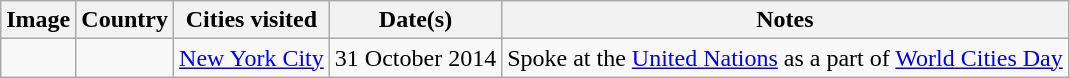<table class="wikitable">
<tr>
<th>Image</th>
<th>Country</th>
<th>Cities visited</th>
<th>Date(s)</th>
<th>Notes</th>
</tr>
<tr>
<td></td>
<td></td>
<td><a href='#'>New York City</a></td>
<td>31 October 2014</td>
<td>Spoke at the <a href='#'>United Nations</a> as a part of <a href='#'>World Cities Day</a></td>
</tr>
</table>
